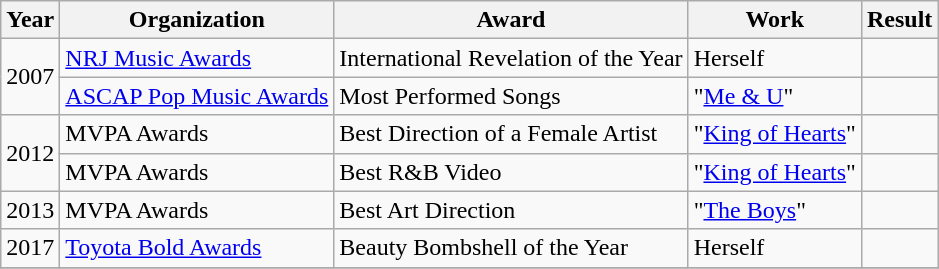<table class="wikitable">
<tr>
<th scope="col">Year</th>
<th scope="col">Organization</th>
<th>Award</th>
<th scope="col">Work</th>
<th scope="col">Result</th>
</tr>
<tr>
<td rowspan="2">2007</td>
<td><a href='#'>NRJ Music Awards</a></td>
<td>International Revelation of the Year</td>
<td>Herself</td>
<td></td>
</tr>
<tr>
<td><a href='#'>ASCAP Pop Music Awards</a></td>
<td>Most Performed Songs</td>
<td>"<a href='#'>Me & U</a>"</td>
<td></td>
</tr>
<tr>
<td rowspan="2">2012</td>
<td>MVPA Awards</td>
<td>Best Direction of a Female Artist</td>
<td>"<a href='#'>King of Hearts</a>"</td>
<td></td>
</tr>
<tr>
<td>MVPA Awards</td>
<td>Best R&B Video</td>
<td>"<a href='#'>King of Hearts</a>"</td>
<td></td>
</tr>
<tr>
<td>2013</td>
<td>MVPA Awards</td>
<td>Best Art Direction</td>
<td>"<a href='#'>The Boys</a>"</td>
<td></td>
</tr>
<tr>
<td>2017</td>
<td><a href='#'>Toyota Bold Awards</a></td>
<td>Beauty Bombshell of the Year</td>
<td>Herself</td>
<td></td>
</tr>
<tr>
</tr>
</table>
